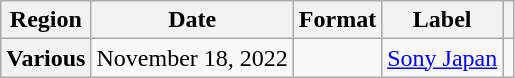<table class="wikitable plainrowheaders">
<tr>
<th scope="col">Region</th>
<th scope="col">Date</th>
<th scope="col">Format</th>
<th scope="col">Label</th>
<th scope="col"></th>
</tr>
<tr>
<th scope="row">Various</th>
<td>November 18, 2022</td>
<td></td>
<td><a href='#'>Sony Japan</a></td>
<td style="text-align:center"></td>
</tr>
</table>
